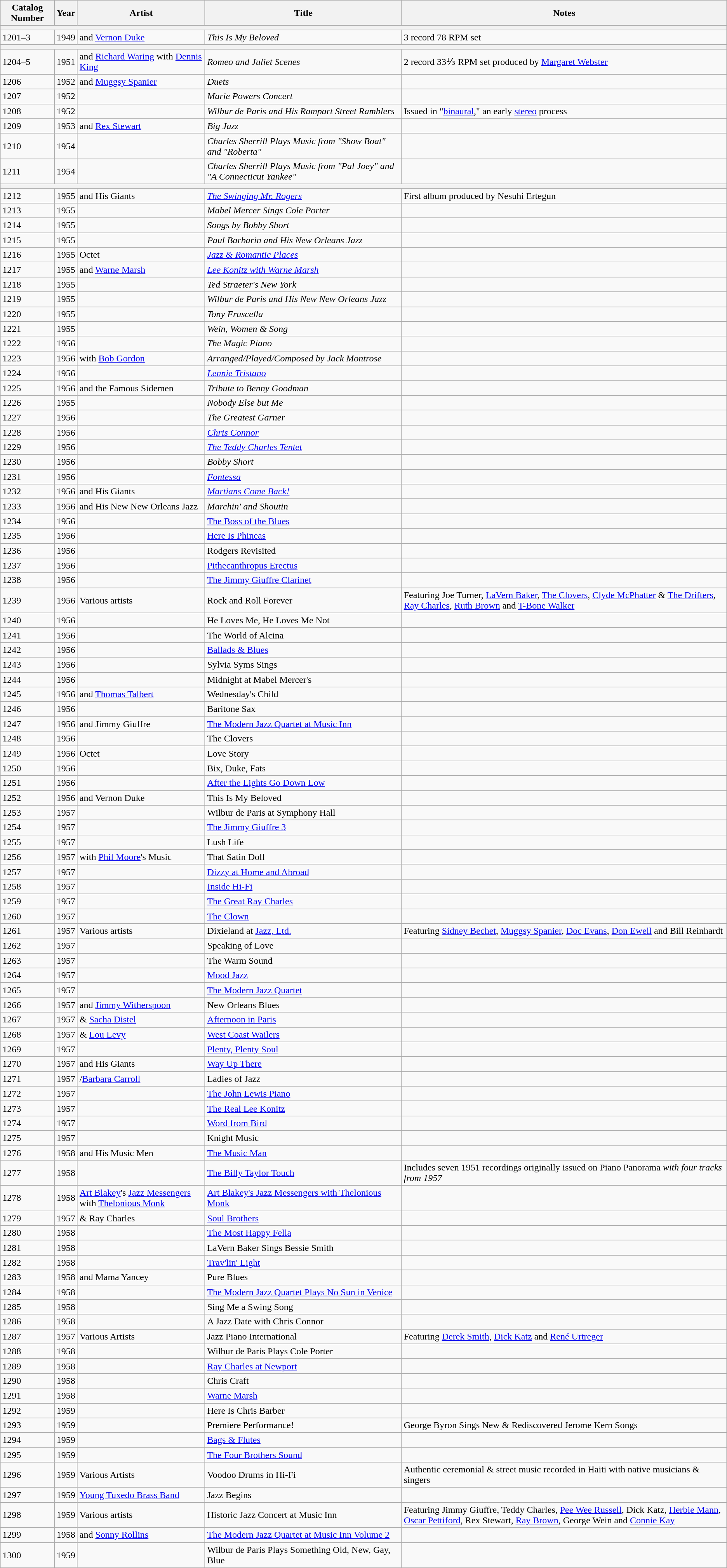<table class="wikitable sortable">
<tr>
<th>Catalog Number</th>
<th>Year</th>
<th>Artist</th>
<th>Title</th>
<th>Notes</th>
</tr>
<tr>
<th colspan="5"></th>
</tr>
<tr>
<td>1201–3</td>
<td>1949</td>
<td> and <a href='#'>Vernon Duke</a></td>
<td><em>This Is My Beloved</em></td>
<td>3 record 78 RPM set</td>
</tr>
<tr>
<th colspan="5"></th>
</tr>
<tr>
<td>1204–5</td>
<td>1951</td>
<td> and <a href='#'>Richard Waring</a> with <a href='#'>Dennis King</a></td>
<td><em>Romeo and Juliet Scenes</em></td>
<td>2 record 33⅓ RPM set produced by <a href='#'>Margaret Webster</a></td>
</tr>
<tr>
<td>1206</td>
<td>1952</td>
<td> and <a href='#'>Muggsy Spanier</a></td>
<td><em>Duets</em></td>
<td></td>
</tr>
<tr>
<td>1207</td>
<td>1952</td>
<td></td>
<td><em>Marie Powers Concert</em></td>
<td></td>
</tr>
<tr>
<td>1208</td>
<td>1952</td>
<td></td>
<td><em>Wilbur de Paris and His Rampart Street Ramblers</em></td>
<td>Issued in "<a href='#'>binaural</a>," an early <a href='#'>stereo</a> process</td>
</tr>
<tr>
<td>1209</td>
<td>1953</td>
<td> and <a href='#'>Rex Stewart</a></td>
<td><em>Big Jazz</em></td>
<td></td>
</tr>
<tr>
<td>1210</td>
<td>1954</td>
<td></td>
<td><em>Charles Sherrill Plays Music from "Show Boat" and "Roberta"</em></td>
<td></td>
</tr>
<tr>
<td>1211</td>
<td>1954</td>
<td></td>
<td><em>Charles Sherrill Plays Music from "Pal Joey" and "A Connecticut Yankee"</em></td>
<td></td>
</tr>
<tr>
<th colspan="5"></th>
</tr>
<tr>
<td>1212</td>
<td>1955</td>
<td> and His Giants</td>
<td><em><a href='#'>The Swinging Mr. Rogers</a></em></td>
<td>First album produced by Nesuhi Ertegun</td>
</tr>
<tr>
<td>1213</td>
<td>1955</td>
<td></td>
<td><em>Mabel Mercer Sings Cole Porter</em></td>
<td></td>
</tr>
<tr>
<td>1214</td>
<td>1955</td>
<td></td>
<td><em>Songs by Bobby Short</em></td>
<td></td>
</tr>
<tr>
<td>1215</td>
<td>1955</td>
<td></td>
<td><em>Paul Barbarin and His New Orleans Jazz</em></td>
<td></td>
</tr>
<tr>
<td>1216</td>
<td>1955</td>
<td> Octet</td>
<td><em><a href='#'>Jazz & Romantic Places</a></em></td>
<td></td>
</tr>
<tr>
<td>1217</td>
<td>1955</td>
<td> and <a href='#'>Warne Marsh</a></td>
<td><em><a href='#'>Lee Konitz with Warne Marsh</a></em></td>
<td></td>
</tr>
<tr>
<td>1218</td>
<td>1955</td>
<td></td>
<td><em>Ted Straeter's New York</em></td>
<td></td>
</tr>
<tr>
<td>1219</td>
<td>1955</td>
<td></td>
<td><em>Wilbur de Paris and His New New Orleans Jazz</em></td>
<td></td>
</tr>
<tr>
<td>1220</td>
<td>1955</td>
<td></td>
<td><em>Tony Fruscella</em></td>
<td></td>
</tr>
<tr>
<td>1221</td>
<td>1955</td>
<td></td>
<td><em>Wein, Women & Song</em></td>
<td></td>
</tr>
<tr>
<td>1222</td>
<td>1956</td>
<td></td>
<td><em>The Magic Piano</em></td>
<td></td>
</tr>
<tr>
<td>1223</td>
<td>1956</td>
<td> with <a href='#'>Bob Gordon</a></td>
<td><em>Arranged/Played/Composed by Jack Montrose</em></td>
<td></td>
</tr>
<tr>
<td>1224</td>
<td>1956</td>
<td></td>
<td><em><a href='#'>Lennie Tristano</a></em></td>
<td></td>
</tr>
<tr>
<td>1225</td>
<td>1956</td>
<td> and the Famous Sidemen</td>
<td><em>Tribute to Benny Goodman</em></td>
<td></td>
</tr>
<tr>
<td>1226</td>
<td>1955</td>
<td></td>
<td><em>Nobody Else but Me</em></td>
<td></td>
</tr>
<tr>
<td>1227</td>
<td>1956</td>
<td></td>
<td><em>The Greatest Garner</em></td>
<td></td>
</tr>
<tr>
<td>1228</td>
<td>1956</td>
<td></td>
<td><em><a href='#'>Chris Connor</a></em></td>
<td></td>
</tr>
<tr>
<td>1229</td>
<td>1956</td>
<td></td>
<td><em><a href='#'>The Teddy Charles Tentet</a></em></td>
<td></td>
</tr>
<tr>
<td>1230</td>
<td>1956</td>
<td></td>
<td><em>Bobby Short</em></td>
<td></td>
</tr>
<tr>
<td>1231</td>
<td>1956</td>
<td></td>
<td><em><a href='#'>Fontessa</a></em></td>
<td></td>
</tr>
<tr>
<td>1232</td>
<td>1956</td>
<td> and His Giants</td>
<td><em><a href='#'>Martians Come Back!</a></em></td>
<td></td>
</tr>
<tr>
<td>1233</td>
<td>1956</td>
<td> and His New New Orleans Jazz</td>
<td><em>Marchin' and Shoutin<strong></td>
<td></td>
</tr>
<tr>
<td>1234</td>
<td>1956</td>
<td></td>
<td></em><a href='#'>The Boss of the Blues</a><em></td>
<td></td>
</tr>
<tr>
<td>1235</td>
<td>1956</td>
<td></td>
<td></em><a href='#'>Here Is Phineas</a><em></td>
<td></td>
</tr>
<tr>
<td>1236</td>
<td>1956</td>
<td></td>
<td></em>Rodgers Revisited<em></td>
<td></td>
</tr>
<tr>
<td>1237</td>
<td>1956</td>
<td></td>
<td></em><a href='#'>Pithecanthropus Erectus</a><em></td>
<td></td>
</tr>
<tr>
<td>1238</td>
<td>1956</td>
<td></td>
<td></em><a href='#'>The Jimmy Giuffre Clarinet</a><em></td>
<td></td>
</tr>
<tr>
<td>1239</td>
<td>1956</td>
<td></em>Various artists<em></td>
<td></em>Rock and Roll Forever<em></td>
<td>Featuring Joe Turner, <a href='#'>LaVern Baker</a>, <a href='#'>The Clovers</a>, <a href='#'>Clyde McPhatter</a> & <a href='#'>The Drifters</a>, <a href='#'>Ray Charles</a>, <a href='#'>Ruth Brown</a> and <a href='#'>T-Bone Walker</a></td>
</tr>
<tr>
<td>1240</td>
<td>1956</td>
<td></td>
<td></em>He Loves Me, He Loves Me Not<em></td>
<td></td>
</tr>
<tr>
<td>1241</td>
<td>1956</td>
<td></td>
<td></em>The World of Alcina<em></td>
<td></td>
</tr>
<tr>
<td>1242</td>
<td>1956</td>
<td></td>
<td></em><a href='#'>Ballads & Blues</a><em></td>
<td></td>
</tr>
<tr>
<td>1243</td>
<td>1956</td>
<td></td>
<td></em>Sylvia Syms Sings<em></td>
<td></td>
</tr>
<tr>
<td>1244</td>
<td>1956</td>
<td></td>
<td></em>Midnight at Mabel Mercer's<em></td>
<td></td>
</tr>
<tr>
<td>1245</td>
<td>1956</td>
<td> and <a href='#'>Thomas Talbert</a></td>
<td></em>Wednesday's Child<em></td>
<td></td>
</tr>
<tr>
<td>1246</td>
<td>1956</td>
<td></td>
<td></em>Baritone Sax<em></td>
<td></td>
</tr>
<tr>
<td>1247</td>
<td>1956</td>
<td> and Jimmy Giuffre</td>
<td></em><a href='#'>The Modern Jazz Quartet at Music Inn</a><em></td>
<td></td>
</tr>
<tr>
<td>1248</td>
<td>1956</td>
<td></td>
<td></em>The Clovers<em></td>
<td></td>
</tr>
<tr>
<td>1249</td>
<td>1956</td>
<td> Octet</td>
<td></em>Love Story<em></td>
<td></td>
</tr>
<tr>
<td>1250</td>
<td>1956</td>
<td></td>
<td></em>Bix, Duke, Fats<em></td>
<td></td>
</tr>
<tr>
<td>1251</td>
<td>1956</td>
<td></td>
<td></em><a href='#'>After the Lights Go Down Low</a><em></td>
<td></td>
</tr>
<tr>
<td>1252</td>
<td>1956</td>
<td> and Vernon Duke</td>
<td></em>This Is My Beloved<em></td>
<td></td>
</tr>
<tr>
<td>1253</td>
<td>1957</td>
<td></td>
<td></em>Wilbur de Paris at Symphony Hall<em></td>
<td></td>
</tr>
<tr>
<td>1254</td>
<td>1957</td>
<td></td>
<td></em><a href='#'>The Jimmy Giuffre 3</a><em></td>
<td></td>
</tr>
<tr>
<td>1255</td>
<td>1957</td>
<td></td>
<td></em>Lush Life<em></td>
<td></td>
</tr>
<tr>
<td>1256</td>
<td>1957</td>
<td> with <a href='#'>Phil Moore</a>'s Music</td>
<td></em>That Satin Doll<em></td>
<td></td>
</tr>
<tr>
<td>1257</td>
<td>1957</td>
<td></td>
<td></em><a href='#'>Dizzy at Home and Abroad</a><em></td>
<td></td>
</tr>
<tr>
<td>1258</td>
<td>1957</td>
<td></td>
<td></em><a href='#'>Inside Hi-Fi</a><em></td>
<td></td>
</tr>
<tr>
<td>1259</td>
<td>1957</td>
<td></td>
<td></em><a href='#'>The Great Ray Charles</a><em></td>
<td></td>
</tr>
<tr>
<td>1260</td>
<td>1957</td>
<td></td>
<td></em><a href='#'>The Clown</a><em></td>
<td></td>
</tr>
<tr>
<td>1261</td>
<td>1957</td>
<td></em>Various artists<em></td>
<td></em>Dixieland at <a href='#'>Jazz, Ltd.</a><em></td>
<td>Featuring <a href='#'>Sidney Bechet</a>, <a href='#'>Muggsy Spanier</a>, <a href='#'>Doc Evans</a>, <a href='#'>Don Ewell</a> and Bill Reinhardt</td>
</tr>
<tr>
<td>1262</td>
<td>1957</td>
<td></td>
<td></em>Speaking of Love<em></td>
<td></td>
</tr>
<tr>
<td>1263</td>
<td>1957</td>
<td></td>
<td></em>The Warm Sound<em></td>
<td></td>
</tr>
<tr>
<td>1264</td>
<td>1957</td>
<td></td>
<td></em><a href='#'>Mood Jazz</a><em></td>
<td></td>
</tr>
<tr>
<td>1265</td>
<td>1957</td>
<td></td>
<td></em><a href='#'>The Modern Jazz Quartet</a><em></td>
<td></td>
</tr>
<tr>
<td>1266</td>
<td>1957</td>
<td> and <a href='#'>Jimmy Witherspoon</a></td>
<td></em>New Orleans Blues<em></td>
<td></td>
</tr>
<tr>
<td>1267</td>
<td>1957</td>
<td> & <a href='#'>Sacha Distel</a></td>
<td></em><a href='#'>Afternoon in Paris</a><em></td>
<td></td>
</tr>
<tr>
<td>1268</td>
<td>1957</td>
<td> & <a href='#'>Lou Levy</a></td>
<td></em><a href='#'>West Coast Wailers</a><em></td>
<td></td>
</tr>
<tr>
<td>1269</td>
<td>1957</td>
<td></td>
<td></em><a href='#'>Plenty, Plenty Soul</a><em></td>
<td></td>
</tr>
<tr>
<td>1270</td>
<td>1957</td>
<td> and His Giants</td>
<td></em><a href='#'>Way Up There</a><em></td>
<td></td>
</tr>
<tr>
<td>1271</td>
<td>1957</td>
<td>/<a href='#'>Barbara Carroll</a></td>
<td></em>Ladies of Jazz<em></td>
<td></td>
</tr>
<tr>
<td>1272</td>
<td>1957</td>
<td></td>
<td></em><a href='#'>The John Lewis Piano</a><em></td>
<td></td>
</tr>
<tr>
<td>1273</td>
<td>1957</td>
<td></td>
<td></em><a href='#'>The Real Lee Konitz</a><em></td>
<td></td>
</tr>
<tr>
<td>1274</td>
<td>1957</td>
<td></td>
<td></em><a href='#'>Word from Bird</a><em></td>
<td></td>
</tr>
<tr>
<td>1275</td>
<td>1957</td>
<td></td>
<td></em>Knight Music<em></td>
<td></td>
</tr>
<tr>
<td>1276</td>
<td>1958</td>
<td> and His Music Men</td>
<td></em><a href='#'>The Music Man</a><em></td>
<td></td>
</tr>
<tr>
<td>1277</td>
<td>1958</td>
<td></td>
<td></em><a href='#'>The Billy Taylor Touch</a><em></td>
<td>Includes seven 1951 recordings originally issued on </em>Piano Panorama<em> with four tracks from 1957</td>
</tr>
<tr>
<td>1278</td>
<td>1958</td>
<td><a href='#'>Art Blakey</a>'s <a href='#'>Jazz Messengers</a> with <a href='#'>Thelonious Monk</a></td>
<td></em><a href='#'>Art Blakey's Jazz Messengers with Thelonious Monk</a><em></td>
<td></td>
</tr>
<tr>
<td>1279</td>
<td>1957</td>
<td> & Ray Charles</td>
<td></em><a href='#'>Soul Brothers</a><em></td>
<td></td>
</tr>
<tr>
<td>1280</td>
<td>1958</td>
<td></td>
<td></em><a href='#'>The Most Happy Fella</a><em></td>
<td></td>
</tr>
<tr>
<td>1281</td>
<td>1958</td>
<td></td>
<td></em>LaVern Baker Sings Bessie Smith<em></td>
<td></td>
</tr>
<tr>
<td>1282</td>
<td>1958</td>
<td></td>
<td></em><a href='#'>Trav'lin' Light</a><em></td>
<td></td>
</tr>
<tr>
<td>1283</td>
<td>1958</td>
<td> and Mama Yancey</td>
<td></em>Pure Blues<em></td>
<td></td>
</tr>
<tr>
<td>1284</td>
<td>1958</td>
<td></td>
<td></em><a href='#'>The Modern Jazz Quartet Plays No Sun in Venice</a><em></td>
<td></td>
</tr>
<tr>
<td>1285</td>
<td>1958</td>
<td></td>
<td></em>Sing Me a Swing Song<em></td>
<td></td>
</tr>
<tr>
<td>1286</td>
<td>1958</td>
<td></td>
<td></em>A Jazz Date with Chris Connor<em></td>
<td></td>
</tr>
<tr>
<td>1287</td>
<td>1957</td>
<td>Various Artists</td>
<td></em>Jazz Piano International<em></td>
<td>Featuring <a href='#'>Derek Smith</a>, <a href='#'>Dick Katz</a> and <a href='#'>René Urtreger</a></td>
</tr>
<tr>
<td>1288</td>
<td>1958</td>
<td></td>
<td></em>Wilbur de Paris Plays Cole Porter<em></td>
<td></td>
</tr>
<tr>
<td>1289</td>
<td>1958</td>
<td></td>
<td></em><a href='#'>Ray Charles at Newport</a><em></td>
<td></td>
</tr>
<tr>
<td>1290</td>
<td>1958</td>
<td></td>
<td></em>Chris Craft<em></td>
<td></td>
</tr>
<tr>
<td>1291</td>
<td>1958</td>
<td></td>
<td></em><a href='#'>Warne Marsh</a><em></td>
<td></td>
</tr>
<tr>
<td>1292</td>
<td>1959</td>
<td></td>
<td></em>Here Is Chris Barber<em></td>
<td></td>
</tr>
<tr>
<td>1293</td>
<td>1959</td>
<td></td>
<td></em> Premiere Performance!<em></td>
<td>George Byron Sings New & Rediscovered Jerome Kern Songs</td>
</tr>
<tr>
<td>1294</td>
<td>1959</td>
<td></td>
<td></em><a href='#'>Bags & Flutes</a><em></td>
<td></td>
</tr>
<tr>
<td>1295</td>
<td>1959</td>
<td></td>
<td></em><a href='#'>The Four Brothers Sound</a><em></td>
<td></td>
</tr>
<tr>
<td>1296</td>
<td>1959</td>
<td>Various Artists</td>
<td></em>Voodoo Drums in Hi-Fi<em></td>
<td>Authentic ceremonial & street music recorded in Haiti with native musicians & singers</td>
</tr>
<tr>
<td>1297</td>
<td>1959</td>
<td><a href='#'>Young Tuxedo Brass Band</a></td>
<td></em>Jazz Begins<em></td>
<td></td>
</tr>
<tr>
<td>1298</td>
<td>1959</td>
<td></em>Various artists<em></td>
<td></em>Historic Jazz Concert at Music Inn<em></td>
<td>Featuring Jimmy Giuffre, Teddy Charles, <a href='#'>Pee Wee Russell</a>, Dick Katz, <a href='#'>Herbie Mann</a>, <a href='#'>Oscar Pettiford</a>, Rex Stewart, <a href='#'>Ray Brown</a>, George Wein and <a href='#'>Connie Kay</a></td>
</tr>
<tr>
<td>1299</td>
<td>1958</td>
<td> and <a href='#'>Sonny Rollins</a></td>
<td></em><a href='#'>The Modern Jazz Quartet at Music Inn Volume 2</a><em></td>
<td></td>
</tr>
<tr>
<td>1300</td>
<td>1959</td>
<td></td>
<td></em>Wilbur de Paris Plays Something Old, New, Gay, Blue<em></td>
<td></td>
</tr>
</table>
